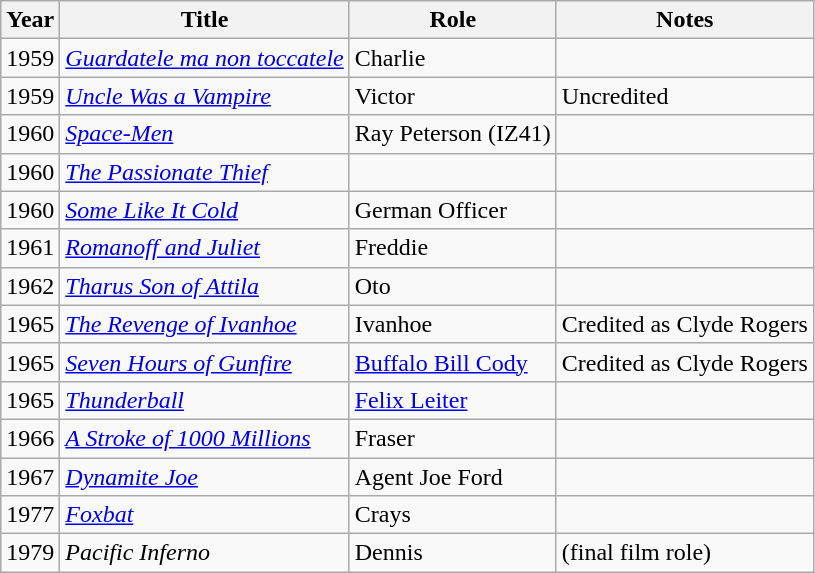<table class="wikitable">
<tr>
<th>Year</th>
<th>Title</th>
<th>Role</th>
<th>Notes</th>
</tr>
<tr>
<td>1959</td>
<td><em><a href='#'>Guardatele ma non toccatele</a></em></td>
<td>Charlie</td>
<td></td>
</tr>
<tr>
<td>1959</td>
<td><em><a href='#'>Uncle Was a Vampire</a></em></td>
<td>Victor</td>
<td>Uncredited</td>
</tr>
<tr>
<td>1960</td>
<td><em><a href='#'>Space-Men</a></em></td>
<td>Ray Peterson (IZ41)</td>
<td></td>
</tr>
<tr>
<td>1960</td>
<td><em><a href='#'>The Passionate Thief</a></em></td>
<td></td>
<td></td>
</tr>
<tr>
<td>1960</td>
<td><em><a href='#'>Some Like It Cold</a></em></td>
<td>German Officer</td>
<td></td>
</tr>
<tr>
<td>1961</td>
<td><em><a href='#'>Romanoff and Juliet</a></em></td>
<td>Freddie</td>
<td></td>
</tr>
<tr>
<td>1962</td>
<td><em><a href='#'>Tharus Son of Attila</a></em></td>
<td>Oto</td>
<td></td>
</tr>
<tr>
<td>1965</td>
<td><em><a href='#'>The Revenge of Ivanhoe</a></em></td>
<td>Ivanhoe</td>
<td>Credited as Clyde Rogers</td>
</tr>
<tr>
<td>1965</td>
<td><em><a href='#'>Seven Hours of Gunfire</a></em></td>
<td><a href='#'>Buffalo Bill Cody</a></td>
<td>Credited as Clyde Rogers</td>
</tr>
<tr>
<td>1965</td>
<td><em><a href='#'>Thunderball</a></em></td>
<td><a href='#'>Felix Leiter</a></td>
<td></td>
</tr>
<tr>
<td>1966</td>
<td><em><a href='#'>A Stroke of 1000 Millions</a></em></td>
<td>Fraser</td>
<td></td>
</tr>
<tr>
<td>1967</td>
<td><em><a href='#'>Dynamite Joe</a></em></td>
<td>Agent Joe Ford</td>
<td></td>
</tr>
<tr>
<td>1977</td>
<td><em><a href='#'>Foxbat</a></em></td>
<td>Crays</td>
<td></td>
</tr>
<tr>
<td>1979</td>
<td><em>Pacific Inferno</em></td>
<td>Dennis</td>
<td>(final film role)</td>
</tr>
</table>
